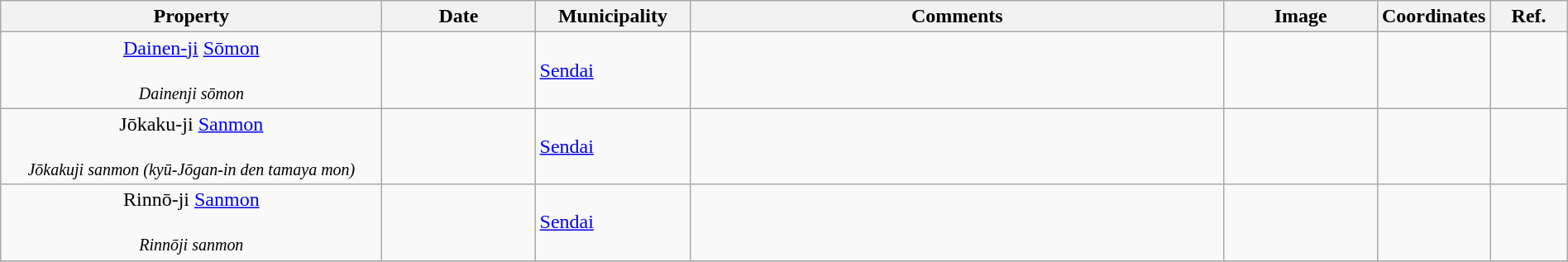<table class="wikitable sortable"  style="width:100%;">
<tr>
<th width="25%" align="left">Property</th>
<th width="10%" align="left" data-sort-type="number">Date</th>
<th width="10%" aligūn="left">Municipality</th>
<th width="35%" align="left" class="unsortable">Comments</th>
<th width="10%" align="left" class="unsortable">Image</th>
<th width="5%" align="left" class="unsortable">Coordinates</th>
<th width="5%" align="left" class="unsortable">Ref.</th>
</tr>
<tr>
<td align="center"><a href='#'>Dainen-ji</a> <a href='#'>Sōmon</a><br><br><small><em>Dainenji sōmon</em></small></td>
<td></td>
<td><a href='#'>Sendai</a></td>
<td></td>
<td></td>
<td></td>
<td></td>
</tr>
<tr>
<td align="center">Jōkaku-ji <a href='#'>Sanmon</a><br><br><small><em>Jōkakuji sanmon (kyū-Jōgan-in den tamaya mon)</em></small></td>
<td></td>
<td><a href='#'>Sendai</a></td>
<td></td>
<td></td>
<td></td>
<td></td>
</tr>
<tr>
<td align="center">Rinnō-ji <a href='#'>Sanmon</a><br><br><small><em>Rinnōji sanmon</em></small></td>
<td></td>
<td><a href='#'>Sendai</a></td>
<td></td>
<td></td>
<td></td>
<td></td>
</tr>
<tr>
</tr>
</table>
